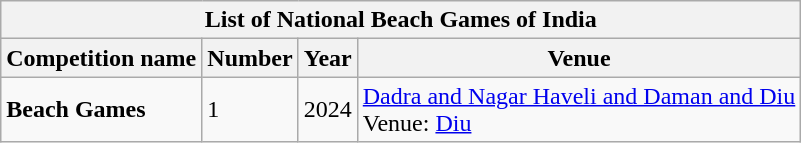<table class="wikitable"  style="margin:auto; margin:.5em;">
<tr>
<th colspan="4" style="text-align:center;">List of National Beach Games of India</th>
</tr>
<tr>
<th>Competition name</th>
<th>Number</th>
<th>Year</th>
<th>Venue</th>
</tr>
<tr>
<td style="text-align:left;"><strong>Beach Games</strong></td>
<td>1</td>
<td>2024</td>
<td><a href='#'>Dadra and Nagar Haveli and Daman and Diu</a><br>Venue: <a href='#'>Diu</a></td>
</tr>
</table>
